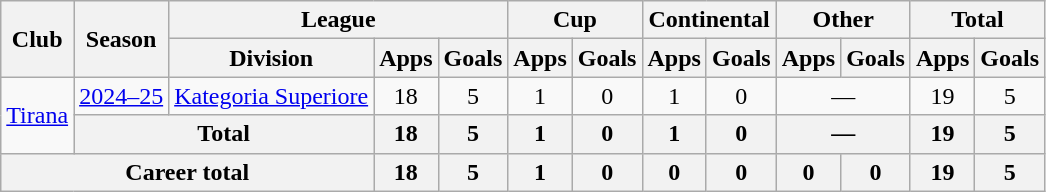<table class="wikitable" style="text-align:center">
<tr>
<th rowspan="2">Club</th>
<th rowspan="2">Season</th>
<th colspan="3">League</th>
<th colspan="2">Cup</th>
<th colspan="2">Continental</th>
<th colspan="2">Other</th>
<th colspan="2">Total</th>
</tr>
<tr>
<th>Division</th>
<th>Apps</th>
<th>Goals</th>
<th>Apps</th>
<th>Goals</th>
<th>Apps</th>
<th>Goals</th>
<th>Apps</th>
<th>Goals</th>
<th>Apps</th>
<th>Goals</th>
</tr>
<tr>
<td rowspan="2" valign="center"><a href='#'>Tirana</a></td>
<td><a href='#'>2024–25</a></td>
<td rowspan="1"><a href='#'>Kategoria Superiore</a></td>
<td>18</td>
<td>5</td>
<td>1</td>
<td>0</td>
<td>1</td>
<td>0</td>
<td colspan="2">—</td>
<td>19</td>
<td>5</td>
</tr>
<tr>
<th colspan="2">Total</th>
<th>18</th>
<th>5</th>
<th>1</th>
<th>0</th>
<th>1</th>
<th>0</th>
<th colspan="2">—</th>
<th>19</th>
<th>5</th>
</tr>
<tr>
<th colspan="3">Career total</th>
<th>18</th>
<th>5</th>
<th>1</th>
<th>0</th>
<th>0</th>
<th>0</th>
<th>0</th>
<th>0</th>
<th>19</th>
<th>5</th>
</tr>
</table>
